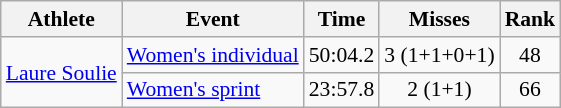<table class="wikitable" style="font-size:90%">
<tr>
<th>Athlete</th>
<th>Event</th>
<th>Time</th>
<th>Misses</th>
<th>Rank</th>
</tr>
<tr align=center>
<td align=left rowspan=2><a href='#'>Laure Soulie</a></td>
<td align=left><a href='#'>Women's individual</a></td>
<td>50:04.2</td>
<td>3 (1+1+0+1)</td>
<td>48</td>
</tr>
<tr align=center>
<td align=left><a href='#'>Women's sprint</a></td>
<td>23:57.8</td>
<td>2 (1+1)</td>
<td>66</td>
</tr>
</table>
